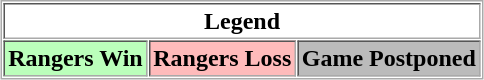<table align="center" border="1" cellpadding="2" cellspacing="1" style="border:1px solid #aaa">
<tr>
<th colspan="3">Legend</th>
</tr>
<tr>
<th style="background:#bbffbb;">Rangers Win</th>
<th style="background:#ffbbbb;">Rangers Loss</th>
<th style="background:#bbb;">Game Postponed</th>
</tr>
</table>
